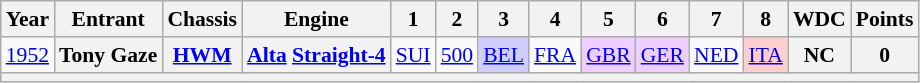<table class="wikitable" style="text-align:center; font-size:90%">
<tr>
<th>Year</th>
<th>Entrant</th>
<th>Chassis</th>
<th>Engine</th>
<th>1</th>
<th>2</th>
<th>3</th>
<th>4</th>
<th>5</th>
<th>6</th>
<th>7</th>
<th>8</th>
<th>WDC</th>
<th>Points</th>
</tr>
<tr>
<td><a href='#'>1952</a></td>
<th>Tony Gaze</th>
<th><a href='#'>HWM</a></th>
<th><a href='#'>Alta</a> <a href='#'>Straight-4</a></th>
<td><a href='#'>SUI</a></td>
<td><a href='#'>500</a></td>
<td style="background:#cfcfff;"><a href='#'>BEL</a><br></td>
<td><a href='#'>FRA</a></td>
<td style="background:#efcfff;"><a href='#'>GBR</a><br></td>
<td style="background:#efcfff;"><a href='#'>GER</a><br></td>
<td><a href='#'>NED</a></td>
<td style="background:#ffcfcf;"><a href='#'>ITA</a><br></td>
<th>NC</th>
<th>0</th>
</tr>
<tr>
<th colspan="14"></th>
</tr>
</table>
